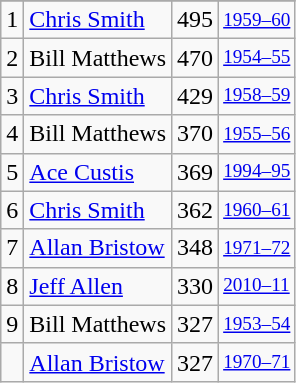<table class="wikitable">
<tr>
</tr>
<tr>
<td>1</td>
<td><a href='#'>Chris Smith</a></td>
<td>495</td>
<td style="font-size:80%;"><a href='#'>1959–60</a></td>
</tr>
<tr>
<td>2</td>
<td>Bill Matthews</td>
<td>470</td>
<td style="font-size:80%;"><a href='#'>1954–55</a></td>
</tr>
<tr>
<td>3</td>
<td><a href='#'>Chris Smith</a></td>
<td>429</td>
<td style="font-size:80%;"><a href='#'>1958–59</a></td>
</tr>
<tr>
<td>4</td>
<td>Bill Matthews</td>
<td>370</td>
<td style="font-size:80%;"><a href='#'>1955–56</a></td>
</tr>
<tr>
<td>5</td>
<td><a href='#'>Ace Custis</a></td>
<td>369</td>
<td style="font-size:80%;"><a href='#'>1994–95</a></td>
</tr>
<tr>
<td>6</td>
<td><a href='#'>Chris Smith</a></td>
<td>362</td>
<td style="font-size:80%;"><a href='#'>1960–61</a></td>
</tr>
<tr>
<td>7</td>
<td><a href='#'>Allan Bristow</a></td>
<td>348</td>
<td style="font-size:80%;"><a href='#'>1971–72</a></td>
</tr>
<tr>
<td>8</td>
<td><a href='#'>Jeff Allen</a></td>
<td>330</td>
<td style="font-size:80%;"><a href='#'>2010–11</a></td>
</tr>
<tr>
<td>9</td>
<td>Bill Matthews</td>
<td>327</td>
<td style="font-size:80%;"><a href='#'>1953–54</a></td>
</tr>
<tr>
<td></td>
<td><a href='#'>Allan Bristow</a></td>
<td>327</td>
<td style="font-size:80%;"><a href='#'>1970–71</a></td>
</tr>
</table>
